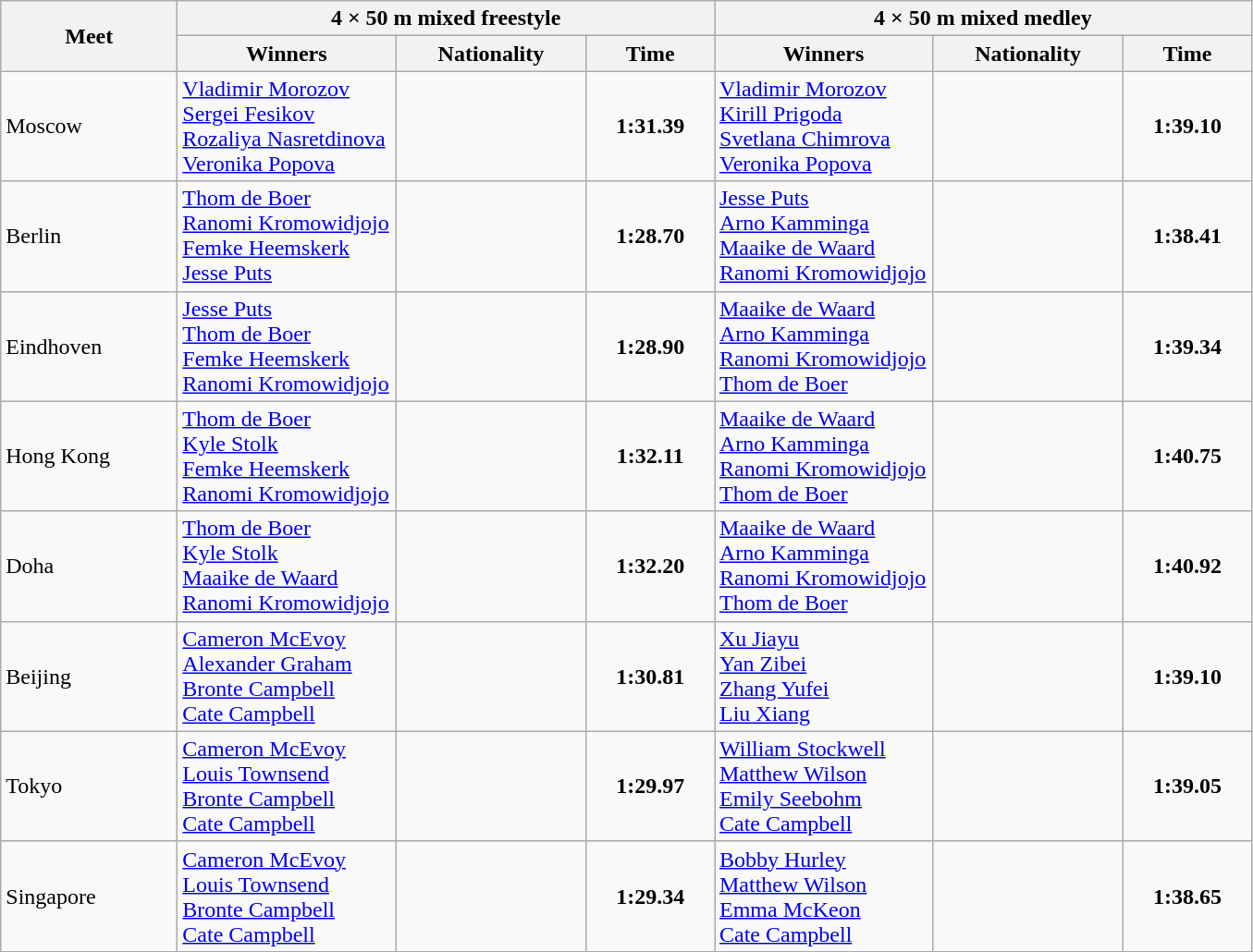<table class="wikitable">
<tr>
<th width=120 rowspan="2">Meet</th>
<th colspan="3">4 × 50 m mixed freestyle</th>
<th colspan="3">4 × 50 m mixed medley</th>
</tr>
<tr>
<th width=150>Winners</th>
<th width=130>Nationality</th>
<th width=85>Time</th>
<th width=150>Winners</th>
<th width=130>Nationality</th>
<th width=85>Time</th>
</tr>
<tr>
<td>Moscow</td>
<td><a href='#'>Vladimir Morozov</a><br><a href='#'>Sergei Fesikov</a><br><a href='#'>Rozaliya Nasretdinova</a><br><a href='#'>Veronika Popova</a></td>
<td></td>
<td align=center><strong>1:31.39</strong></td>
<td><a href='#'>Vladimir Morozov</a><br><a href='#'>Kirill Prigoda</a><br><a href='#'>Svetlana Chimrova</a><br> <a href='#'>Veronika Popova</a></td>
<td></td>
<td align=center><strong>1:39.10</strong></td>
</tr>
<tr>
<td>Berlin</td>
<td><a href='#'>Thom de Boer</a><br><a href='#'>Ranomi Kromowidjojo</a><br><a href='#'>Femke Heemskerk</a><br><a href='#'>Jesse Puts</a></td>
<td></td>
<td align=center><strong>1:28.70</strong></td>
<td><a href='#'>Jesse Puts</a><br><a href='#'>Arno Kamminga</a><br><a href='#'>Maaike de Waard</a><br><a href='#'>Ranomi Kromowidjojo</a></td>
<td></td>
<td align=center><strong>1:38.41</strong></td>
</tr>
<tr>
<td>Eindhoven</td>
<td><a href='#'>Jesse Puts</a><br><a href='#'>Thom de Boer</a><br><a href='#'>Femke Heemskerk</a><br><a href='#'>Ranomi Kromowidjojo</a></td>
<td></td>
<td align=center><strong>1:28.90</strong></td>
<td><a href='#'>Maaike de Waard</a><br><a href='#'>Arno Kamminga</a><br><a href='#'>Ranomi Kromowidjojo</a><br><a href='#'>Thom de Boer</a></td>
<td></td>
<td align=center><strong>1:39.34</strong></td>
</tr>
<tr>
<td>Hong Kong</td>
<td><a href='#'>Thom de Boer</a><br><a href='#'>Kyle Stolk</a><br><a href='#'>Femke Heemskerk</a><br><a href='#'>Ranomi Kromowidjojo</a></td>
<td></td>
<td align=center><strong>1:32.11</strong></td>
<td><a href='#'>Maaike de Waard</a><br><a href='#'>Arno Kamminga</a><br><a href='#'>Ranomi Kromowidjojo</a><br><a href='#'>Thom de Boer</a></td>
<td></td>
<td align=center><strong>1:40.75</strong></td>
</tr>
<tr>
<td>Doha</td>
<td><a href='#'>Thom de Boer</a><br><a href='#'>Kyle Stolk</a><br><a href='#'>Maaike de Waard</a><br><a href='#'>Ranomi Kromowidjojo</a></td>
<td></td>
<td align=center><strong>1:32.20</strong></td>
<td><a href='#'>Maaike de Waard</a><br><a href='#'>Arno Kamminga</a><br><a href='#'>Ranomi Kromowidjojo</a><br><a href='#'>Thom de Boer</a></td>
<td></td>
<td align=center><strong>1:40.92</strong></td>
</tr>
<tr>
<td>Beijing</td>
<td><a href='#'>Cameron McEvoy</a><br><a href='#'>Alexander Graham</a><br><a href='#'>Bronte Campbell</a><br><a href='#'>Cate Campbell</a></td>
<td></td>
<td align=center><strong>1:30.81</strong></td>
<td><a href='#'>Xu Jiayu</a><br><a href='#'>Yan Zibei</a><br><a href='#'>Zhang Yufei</a><br><a href='#'>Liu Xiang</a></td>
<td></td>
<td align=center><strong>1:39.10</strong></td>
</tr>
<tr>
<td>Tokyo</td>
<td><a href='#'>Cameron McEvoy</a><br><a href='#'>Louis Townsend</a><br><a href='#'>Bronte Campbell</a><br><a href='#'>Cate Campbell</a></td>
<td></td>
<td align=center><strong>1:29.97</strong></td>
<td><a href='#'>William Stockwell</a><br><a href='#'>Matthew Wilson</a><br><a href='#'>Emily Seebohm</a><br><a href='#'>Cate Campbell</a></td>
<td></td>
<td align=center><strong>1:39.05</strong></td>
</tr>
<tr>
<td>Singapore</td>
<td><a href='#'>Cameron McEvoy</a><br><a href='#'>Louis Townsend</a><br><a href='#'>Bronte Campbell</a><br><a href='#'>Cate Campbell</a></td>
<td></td>
<td align=center><strong>1:29.34</strong></td>
<td><a href='#'>Bobby Hurley</a><br><a href='#'>Matthew Wilson</a><br><a href='#'>Emma McKeon</a><br><a href='#'>Cate Campbell</a></td>
<td></td>
<td align=center><strong>1:38.65</strong></td>
</tr>
</table>
